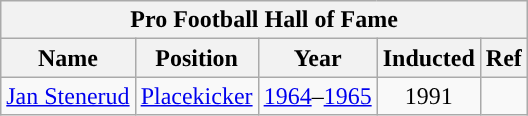<table class="wikitable">
<tr align="center">
<th colspan=5>Pro Football Hall of Fame</th>
</tr>
<tr>
<th>Name</th>
<th>Position</th>
<th>Year</th>
<th>Inducted</th>
<th>Ref</th>
</tr>
<tr align="center" bgcolor="">
<td><a href='#'>Jan Stenerud</a></td>
<td><a href='#'>Placekicker</a></td>
<td><a href='#'>1964</a>–<a href='#'>1965</a></td>
<td>1991</td>
<td></td>
</tr>
</table>
